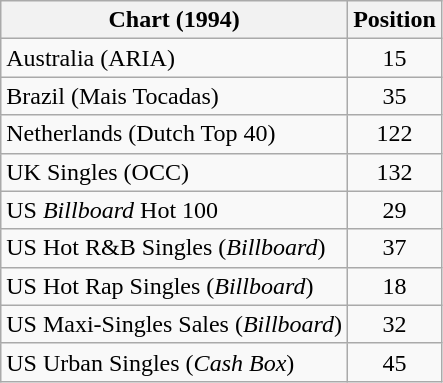<table class="wikitable sortable">
<tr>
<th align="left">Chart (1994)</th>
<th style="text-align:center;">Position</th>
</tr>
<tr>
<td>Australia (ARIA)</td>
<td style="text-align:center;">15</td>
</tr>
<tr>
<td>Brazil (Mais Tocadas)</td>
<td style="text-align:center;">35</td>
</tr>
<tr>
<td>Netherlands (Dutch Top 40)</td>
<td style="text-align:center;">122</td>
</tr>
<tr>
<td>UK Singles (OCC)</td>
<td style="text-align:center;">132</td>
</tr>
<tr>
<td>US <em>Billboard</em> Hot 100</td>
<td style="text-align:center;">29</td>
</tr>
<tr>
<td>US Hot R&B Singles (<em>Billboard</em>)</td>
<td style="text-align:center;">37</td>
</tr>
<tr>
<td>US Hot Rap Singles (<em>Billboard</em>)</td>
<td style="text-align:center;">18</td>
</tr>
<tr>
<td>US Maxi-Singles Sales (<em>Billboard</em>)</td>
<td style="text-align:center;">32</td>
</tr>
<tr>
<td>US Urban Singles (<em>Cash Box</em>)</td>
<td style="text-align:center;">45</td>
</tr>
</table>
